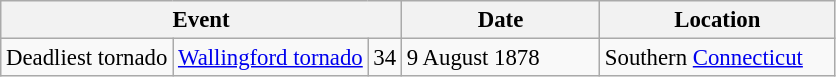<table class="wikitable" style="font-size: 95%;" |>
<tr>
<th colspan="3" width="150">Event</th>
<th width="125">Date</th>
<th width="150">Location</th>
</tr>
<tr>
<td>Deadliest tornado</td>
<td><a href='#'>Wallingford tornado</a></td>
<td>34</td>
<td>9 August 1878</td>
<td>Southern <a href='#'>Connecticut</a></td>
</tr>
</table>
